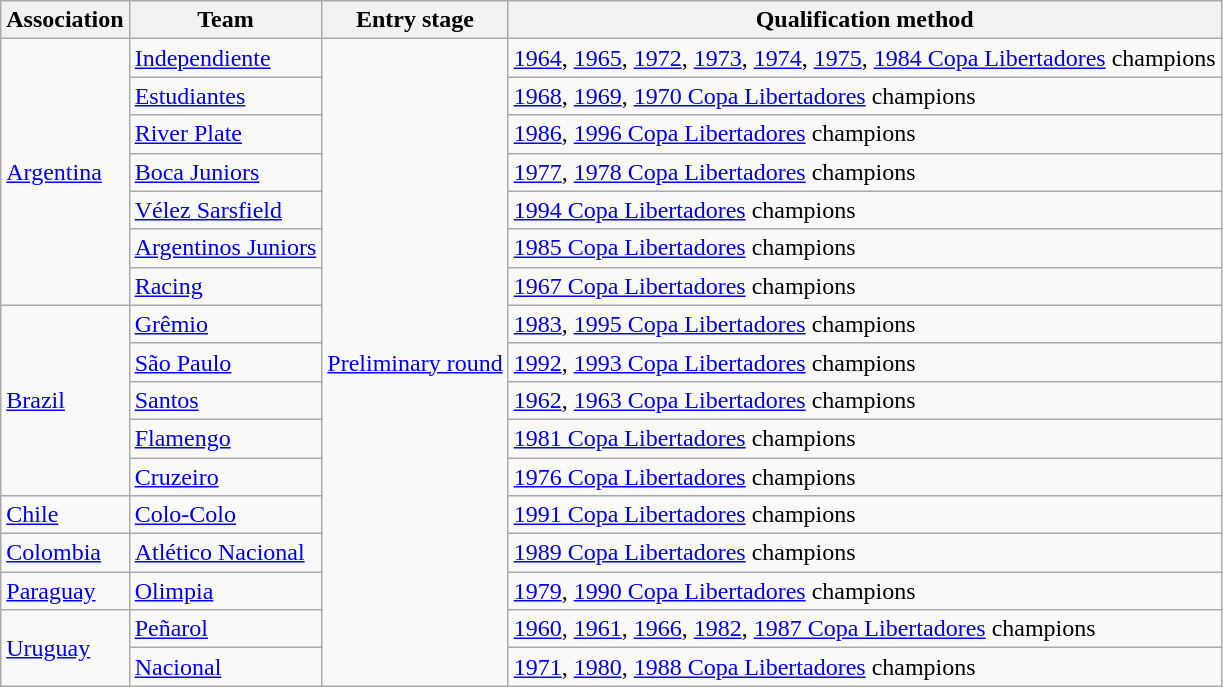<table class="wikitable">
<tr>
<th>Association</th>
<th>Team </th>
<th>Entry stage</th>
<th>Qualification method</th>
</tr>
<tr>
<td rowspan=7> <a href='#'>Argentina</a><br></td>
<td><a href='#'>Independiente</a> </td>
<td rowspan=17><a href='#'>Preliminary round</a></td>
<td><a href='#'>1964</a>, <a href='#'>1965</a>, <a href='#'>1972</a>, <a href='#'>1973</a>, <a href='#'>1974</a>, <a href='#'>1975</a>, <a href='#'>1984 Copa Libertadores</a> champions</td>
</tr>
<tr>
<td><a href='#'>Estudiantes</a> </td>
<td><a href='#'>1968</a>, <a href='#'>1969</a>, <a href='#'>1970 Copa Libertadores</a> champions</td>
</tr>
<tr>
<td><a href='#'>River Plate</a> </td>
<td><a href='#'>1986</a>, <a href='#'>1996 Copa Libertadores</a> champions</td>
</tr>
<tr>
<td><a href='#'>Boca Juniors</a> </td>
<td><a href='#'>1977</a>, <a href='#'>1978 Copa Libertadores</a> champions</td>
</tr>
<tr>
<td><a href='#'>Vélez Sarsfield</a> </td>
<td><a href='#'>1994 Copa Libertadores</a> champions</td>
</tr>
<tr>
<td><a href='#'>Argentinos Juniors</a> </td>
<td><a href='#'>1985 Copa Libertadores</a> champions</td>
</tr>
<tr>
<td><a href='#'>Racing</a> </td>
<td><a href='#'>1967 Copa Libertadores</a> champions</td>
</tr>
<tr>
<td rowspan=5> <a href='#'>Brazil</a><br></td>
<td><a href='#'>Grêmio</a> </td>
<td><a href='#'>1983</a>, <a href='#'>1995 Copa Libertadores</a> champions</td>
</tr>
<tr>
<td><a href='#'>São Paulo</a> </td>
<td><a href='#'>1992</a>, <a href='#'>1993 Copa Libertadores</a> champions</td>
</tr>
<tr>
<td><a href='#'>Santos</a> </td>
<td><a href='#'>1962</a>, <a href='#'>1963 Copa Libertadores</a> champions</td>
</tr>
<tr>
<td><a href='#'>Flamengo</a> </td>
<td><a href='#'>1981 Copa Libertadores</a> champions</td>
</tr>
<tr>
<td><a href='#'>Cruzeiro</a> </td>
<td><a href='#'>1976 Copa Libertadores</a> champions</td>
</tr>
<tr>
<td> <a href='#'>Chile</a><br></td>
<td><a href='#'>Colo-Colo</a> </td>
<td><a href='#'>1991 Copa Libertadores</a> champions</td>
</tr>
<tr>
<td> <a href='#'>Colombia</a><br></td>
<td><a href='#'>Atlético Nacional</a> </td>
<td><a href='#'>1989 Copa Libertadores</a> champions</td>
</tr>
<tr>
<td> <a href='#'>Paraguay</a><br></td>
<td><a href='#'>Olimpia</a> </td>
<td><a href='#'>1979</a>, <a href='#'>1990 Copa Libertadores</a> champions</td>
</tr>
<tr>
<td rowspan=2> <a href='#'>Uruguay</a><br></td>
<td><a href='#'>Peñarol</a> </td>
<td><a href='#'>1960</a>, <a href='#'>1961</a>, <a href='#'>1966</a>, <a href='#'>1982</a>, <a href='#'>1987 Copa Libertadores</a> champions</td>
</tr>
<tr>
<td><a href='#'>Nacional</a> </td>
<td><a href='#'>1971</a>, <a href='#'>1980</a>, <a href='#'>1988 Copa Libertadores</a> champions</td>
</tr>
</table>
